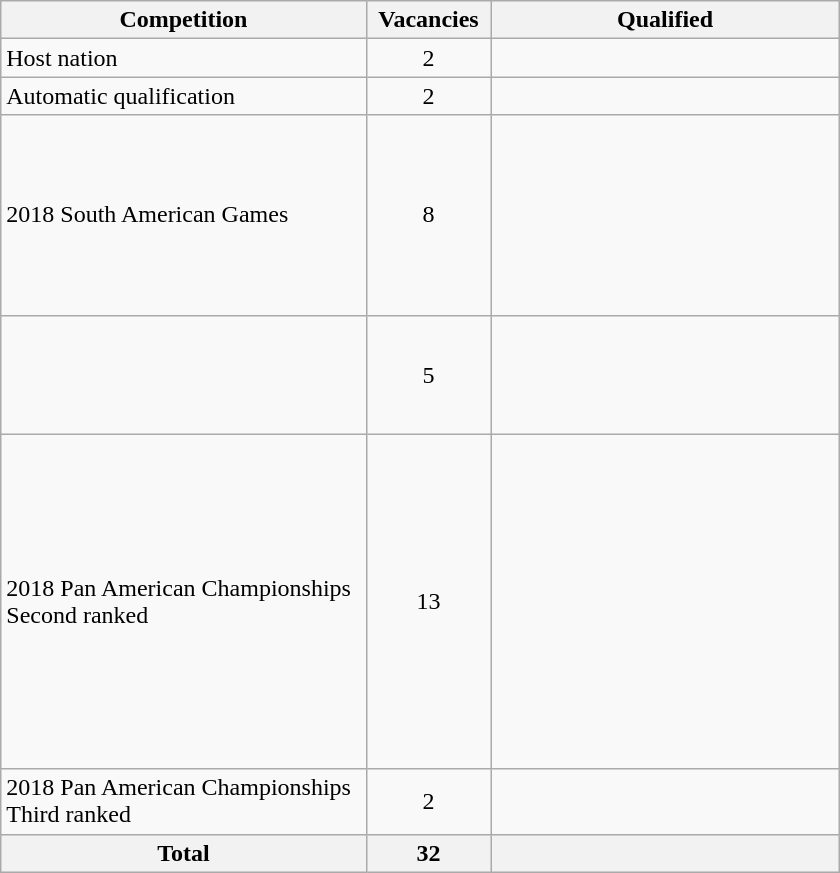<table class = "wikitable" width=560>
<tr>
<th width=300>Competition</th>
<th width=80>Vacancies</th>
<th width=300>Qualified</th>
</tr>
<tr>
<td>Host nation</td>
<td align="center">2</td>
<td><br></td>
</tr>
<tr>
<td>Automatic qualification</td>
<td align="center">2</td>
<td><br></td>
</tr>
<tr>
<td>2018 South American Games</td>
<td align="center">8</td>
<td><br><br><br><br><br><br><br></td>
</tr>
<tr>
<td></td>
<td align="center">5</td>
<td><br><br><br><br></td>
</tr>
<tr>
<td>2018 Pan American Championships<br>Second ranked</td>
<td align="center">13</td>
<td><br><br><br><br><br><br><br><br><br><br><br><br></td>
</tr>
<tr>
<td>2018 Pan American Championships<br>Third ranked</td>
<td align="center">2</td>
<td><br></td>
</tr>
<tr>
<th>Total</th>
<th>32</th>
<th></th>
</tr>
</table>
